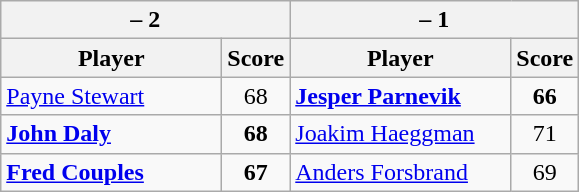<table class=wikitable>
<tr>
<th colspan=2> – 2</th>
<th colspan=2> – 1</th>
</tr>
<tr>
<th width=140>Player</th>
<th>Score</th>
<th width=140>Player</th>
<th>Score</th>
</tr>
<tr>
<td><a href='#'>Payne Stewart</a></td>
<td align=center>68</td>
<td><strong><a href='#'>Jesper Parnevik</a></strong></td>
<td align=center><strong>66</strong></td>
</tr>
<tr>
<td><strong><a href='#'>John Daly</a></strong></td>
<td align=center><strong>68</strong></td>
<td><a href='#'>Joakim Haeggman</a></td>
<td align=center>71</td>
</tr>
<tr>
<td><strong><a href='#'>Fred Couples</a></strong></td>
<td align=center><strong>67</strong></td>
<td><a href='#'>Anders Forsbrand</a></td>
<td align=center>69</td>
</tr>
</table>
